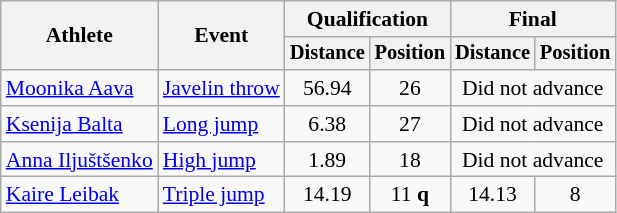<table class=wikitable style="font-size:90%">
<tr>
<th rowspan="2">Athlete</th>
<th rowspan="2">Event</th>
<th colspan="2">Qualification</th>
<th colspan="2">Final</th>
</tr>
<tr style="font-size:95%">
<th>Distance</th>
<th>Position</th>
<th>Distance</th>
<th>Position</th>
</tr>
<tr align=center>
<td align=left><a href='#'>Moonika Aava</a></td>
<td align=left><a href='#'>Javelin throw</a></td>
<td>56.94</td>
<td>26</td>
<td colspan=2>Did not advance</td>
</tr>
<tr align=center>
<td align=left><a href='#'>Ksenija Balta</a></td>
<td align=left><a href='#'>Long jump</a></td>
<td>6.38</td>
<td>27</td>
<td colspan=2>Did not advance</td>
</tr>
<tr align=center>
<td align=left><a href='#'>Anna Iljuštšenko</a></td>
<td align=left><a href='#'>High jump</a></td>
<td>1.89</td>
<td>18</td>
<td colspan=2>Did not advance</td>
</tr>
<tr align=center>
<td align=left><a href='#'>Kaire Leibak</a></td>
<td align=left><a href='#'>Triple jump</a></td>
<td>14.19</td>
<td>11 <strong>q</strong></td>
<td>14.13</td>
<td>8</td>
</tr>
</table>
